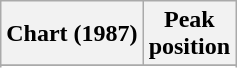<table class="wikitable sortable plainrowheaders" style="text-align:center;">
<tr>
<th scope="col">Chart (1987)</th>
<th scope="col">Peak<br>position</th>
</tr>
<tr>
</tr>
<tr>
</tr>
</table>
